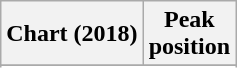<table class="wikitable sortable plainrowheaders" style="text-align:center">
<tr>
<th scope="col">Chart (2018)</th>
<th scope="col">Peak<br>position</th>
</tr>
<tr>
</tr>
<tr>
</tr>
<tr>
</tr>
<tr>
</tr>
<tr>
</tr>
<tr>
</tr>
</table>
